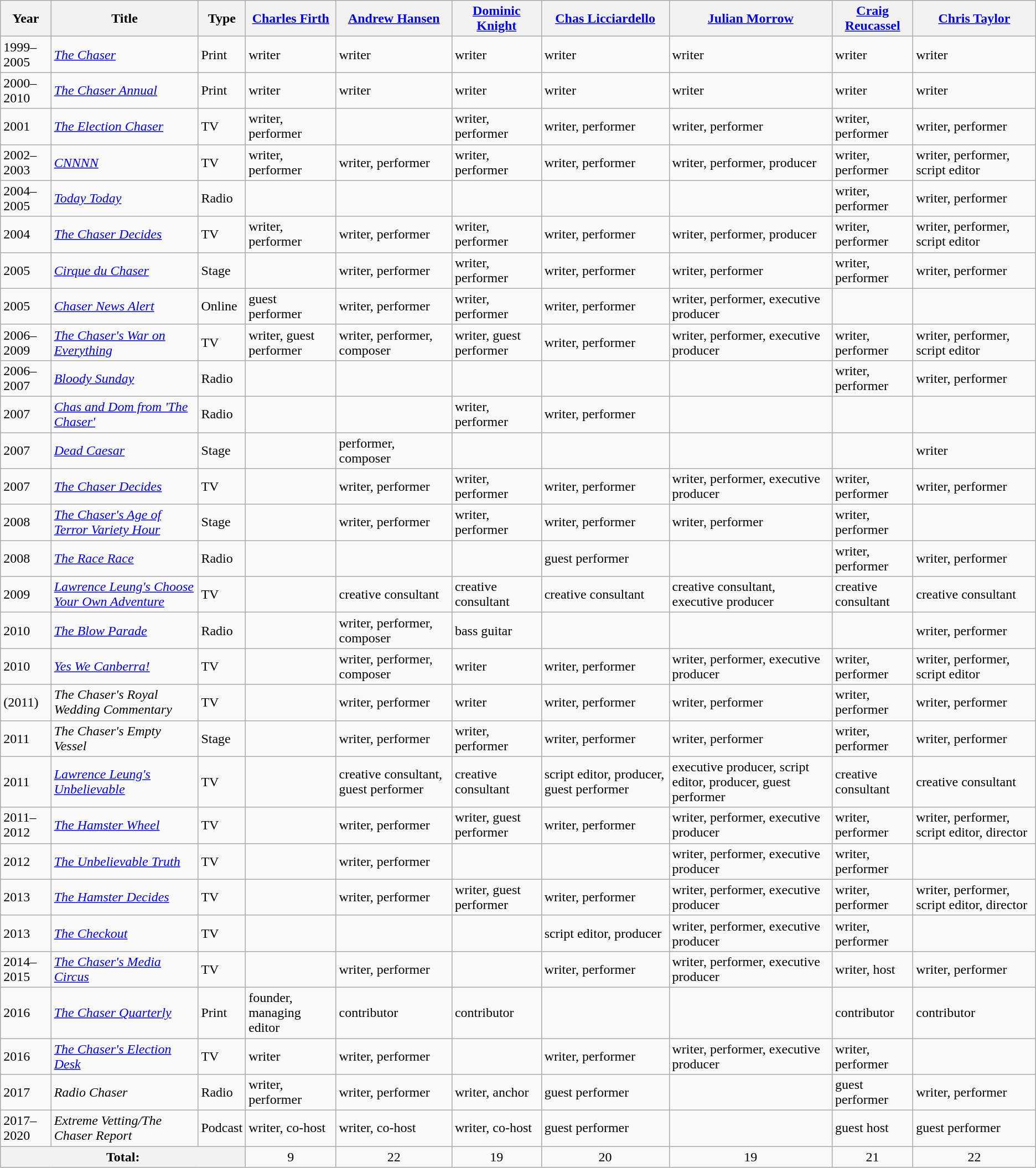<table class="wikitable">
<tr>
<th>Year</th>
<th>Title</th>
<th>Type</th>
<th><a href='#'>Charles Firth</a></th>
<th><a href='#'>Andrew Hansen</a></th>
<th><a href='#'>Dominic Knight</a></th>
<th><a href='#'>Chas Licciardello</a></th>
<th><a href='#'>Julian Morrow</a></th>
<th><a href='#'>Craig Reucassel</a></th>
<th><a href='#'>Chris Taylor</a></th>
</tr>
<tr>
<td>1999–2005</td>
<td><em><a href='#'>The Chaser</a></em></td>
<td>Print</td>
<td>writer</td>
<td>writer</td>
<td>writer</td>
<td>writer</td>
<td>writer</td>
<td>writer</td>
<td>writer</td>
</tr>
<tr>
<td>2000–2010</td>
<td><em><a href='#'>The Chaser Annual</a></em></td>
<td>Print</td>
<td>writer</td>
<td>writer</td>
<td>writer</td>
<td>writer</td>
<td>writer</td>
<td>writer</td>
<td>writer</td>
</tr>
<tr>
<td>2001</td>
<td><em><a href='#'>The Election Chaser</a></em></td>
<td>TV</td>
<td>writer, performer</td>
<td></td>
<td>writer, performer</td>
<td>writer, performer</td>
<td>writer, performer</td>
<td>writer, performer</td>
<td>writer, performer</td>
</tr>
<tr>
<td>2002–2003</td>
<td><em><a href='#'>CNNNN</a></em></td>
<td>TV</td>
<td>writer, performer</td>
<td>writer, performer</td>
<td>writer, performer</td>
<td>writer, performer</td>
<td>writer, performer, producer</td>
<td>writer, performer</td>
<td>writer, performer, script editor</td>
</tr>
<tr>
<td>2004–2005</td>
<td><em><a href='#'>Today Today</a></em></td>
<td>Radio</td>
<td></td>
<td></td>
<td></td>
<td></td>
<td></td>
<td>writer, performer</td>
<td>writer, performer</td>
</tr>
<tr>
<td>2004</td>
<td><em><a href='#'>The Chaser Decides</a></em></td>
<td>TV</td>
<td>writer, performer</td>
<td>writer, performer</td>
<td>writer, performer</td>
<td>writer, performer</td>
<td>writer, performer, producer</td>
<td>writer, performer</td>
<td>writer, performer, script editor</td>
</tr>
<tr>
<td>2005</td>
<td><em><a href='#'>Cirque du Chaser</a></em></td>
<td>Stage</td>
<td></td>
<td>writer, performer</td>
<td>writer, performer</td>
<td>writer, performer</td>
<td>writer, performer</td>
<td>writer, performer</td>
<td>writer, performer</td>
</tr>
<tr>
<td>2005</td>
<td><em><a href='#'>Chaser News Alert</a></em></td>
<td>Online</td>
<td>guest performer</td>
<td>writer, performer</td>
<td>writer, performer</td>
<td>writer, performer</td>
<td>writer, performer, executive producer</td>
<td></td>
<td></td>
</tr>
<tr>
<td>2006–2009</td>
<td><em><a href='#'>The Chaser's War on Everything</a></em></td>
<td>TV</td>
<td>writer, guest performer</td>
<td>writer, performer, composer</td>
<td>writer, guest performer</td>
<td>writer, performer</td>
<td>writer, performer, executive producer</td>
<td>writer, performer</td>
<td>writer, performer, script editor</td>
</tr>
<tr>
<td>2006–2007</td>
<td><em><a href='#'>Bloody Sunday</a></em></td>
<td>Radio</td>
<td></td>
<td></td>
<td></td>
<td></td>
<td></td>
<td>writer, performer</td>
<td>writer, performer</td>
</tr>
<tr>
<td>2007</td>
<td><em><a href='#'>Chas and Dom from 'The Chaser'</a></em></td>
<td>Radio</td>
<td></td>
<td></td>
<td>writer, performer</td>
<td>writer, performer</td>
<td></td>
<td></td>
<td></td>
</tr>
<tr>
<td>2007</td>
<td><em><a href='#'>Dead Caesar</a></em></td>
<td>Stage</td>
<td></td>
<td>performer, composer</td>
<td></td>
<td></td>
<td></td>
<td></td>
<td>writer</td>
</tr>
<tr>
<td>2007</td>
<td><em><a href='#'>The Chaser Decides</a></em></td>
<td>TV</td>
<td></td>
<td>writer, performer</td>
<td>writer, performer</td>
<td>writer, performer</td>
<td>writer, performer, executive producer</td>
<td>writer, performer</td>
<td>writer, performer</td>
</tr>
<tr>
<td>2008</td>
<td><em><a href='#'>The Chaser's Age of Terror Variety Hour</a></em></td>
<td>Stage</td>
<td></td>
<td>writer, performer</td>
<td>writer, performer</td>
<td>writer, performer</td>
<td>writer, performer</td>
<td>writer, performer</td>
<td></td>
</tr>
<tr>
<td>2008</td>
<td><em><a href='#'>The Race Race</a></em></td>
<td>Radio</td>
<td></td>
<td></td>
<td></td>
<td>guest performer</td>
<td></td>
<td>writer, performer</td>
<td>writer, performer</td>
</tr>
<tr>
<td>2009</td>
<td><em><a href='#'>Lawrence Leung's Choose Your Own Adventure</a></em></td>
<td>TV</td>
<td></td>
<td>creative consultant</td>
<td>creative consultant</td>
<td>creative consultant</td>
<td>creative consultant, executive producer</td>
<td>creative consultant</td>
<td>creative consultant</td>
</tr>
<tr>
<td>2010</td>
<td><em><a href='#'>The Blow Parade</a></em></td>
<td>Radio</td>
<td></td>
<td>writer, performer, composer</td>
<td>bass guitar</td>
<td></td>
<td></td>
<td></td>
<td>writer, performer</td>
</tr>
<tr>
<td>2010</td>
<td><em><a href='#'>Yes We Canberra!</a></em></td>
<td>TV</td>
<td></td>
<td>writer, performer, composer</td>
<td>writer</td>
<td>writer, performer</td>
<td>writer, performer, executive producer</td>
<td>writer, performer</td>
<td>writer, performer, script editor</td>
</tr>
<tr>
<td>(2011)</td>
<td><em>The Chaser's Royal Wedding Commentary</em></td>
<td>TV</td>
<td></td>
<td>writer, performer</td>
<td>writer</td>
<td>writer, performer</td>
<td>writer, performer</td>
<td>writer, performer</td>
<td>writer, performer</td>
</tr>
<tr>
<td>2011</td>
<td><em>The Chaser's Empty Vessel</em></td>
<td>Stage</td>
<td></td>
<td>writer, performer</td>
<td>writer, performer</td>
<td>writer, performer</td>
<td>writer, performer</td>
<td>writer, performer</td>
<td>writer, performer</td>
</tr>
<tr>
<td>2011</td>
<td><em><a href='#'>Lawrence Leung's Unbelievable</a></em></td>
<td>TV</td>
<td></td>
<td>creative consultant, guest performer</td>
<td>creative consultant</td>
<td>script editor, producer, guest performer</td>
<td>executive producer, script editor, producer, guest performer</td>
<td>creative consultant</td>
<td>creative consultant</td>
</tr>
<tr>
<td>2011–2012</td>
<td><em><a href='#'>The Hamster Wheel</a></em></td>
<td>TV</td>
<td></td>
<td>writer, performer</td>
<td>writer, guest performer</td>
<td>writer, performer</td>
<td>writer, performer, executive producer</td>
<td>writer, performer</td>
<td>writer, performer, script editor, director</td>
</tr>
<tr>
<td>2012</td>
<td><em><a href='#'>The Unbelievable Truth</a></em></td>
<td>TV</td>
<td></td>
<td>writer, performer</td>
<td></td>
<td></td>
<td>writer, performer, executive producer</td>
<td>writer, performer</td>
<td></td>
</tr>
<tr>
<td>2013</td>
<td><em><a href='#'>The Hamster Decides</a></em></td>
<td>TV</td>
<td></td>
<td>writer, performer</td>
<td>writer, guest performer</td>
<td>writer, performer</td>
<td>writer, performer, executive producer</td>
<td>writer, performer</td>
<td>writer, performer, script editor, director</td>
</tr>
<tr>
<td>2013</td>
<td><em><a href='#'>The Checkout</a></em></td>
<td>TV</td>
<td></td>
<td></td>
<td></td>
<td>script editor, producer</td>
<td>writer, performer, executive producer</td>
<td>writer, performer</td>
<td></td>
</tr>
<tr>
<td>2014–2015</td>
<td><em><a href='#'>The Chaser's Media Circus</a></em></td>
<td>TV</td>
<td></td>
<td>writer, performer</td>
<td></td>
<td>writer, performer</td>
<td>writer, performer, executive producer</td>
<td>writer, host</td>
<td>writer, performer</td>
</tr>
<tr>
<td>2016</td>
<td><em><a href='#'>The Chaser Quarterly</a></em></td>
<td>Print</td>
<td>founder, managing editor</td>
<td>contributor</td>
<td>contributor</td>
<td></td>
<td></td>
<td>contributor</td>
<td>contributor</td>
</tr>
<tr>
<td>2016</td>
<td><em><a href='#'>The Chaser's Election Desk</a></em></td>
<td>TV</td>
<td>writer</td>
<td>writer, performer</td>
<td></td>
<td>writer, performer</td>
<td>writer, performer, executive producer</td>
<td>writer, performer</td>
<td></td>
</tr>
<tr>
<td>2017</td>
<td><em>Radio Chaser</em></td>
<td>Radio</td>
<td>writer, performer</td>
<td>writer, performer</td>
<td>writer, anchor</td>
<td>guest performer</td>
<td></td>
<td>guest performer</td>
<td>writer, performer</td>
</tr>
<tr>
<td>2017–2020</td>
<td><em>Extreme Vetting/The Chaser Report</em></td>
<td>Podcast</td>
<td>writer, co-host</td>
<td>writer, co-host</td>
<td>writer, co-host</td>
<td>guest performer</td>
<td></td>
<td>guest host</td>
<td>guest performer</td>
</tr>
<tr style="text-align:center;">
<th colspan="3">Total:</th>
<td>9</td>
<td>22</td>
<td>19</td>
<td>20</td>
<td>19</td>
<td>21</td>
<td>22</td>
</tr>
</table>
